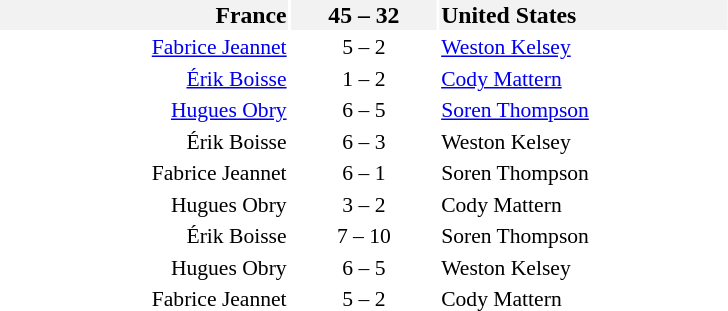<table style="font-size:90%">
<tr style="font-size:110%; background:#f2f2f2">
<td style="width:12em" align=right><strong>France</strong> </td>
<td style="width:6em" align=center><strong>45 – 32</strong></td>
<td style="width:12em"> <strong>United States</strong></td>
</tr>
<tr>
<td align=right><a href='#'>Fabrice Jeannet</a></td>
<td align=center>5 – 2</td>
<td><a href='#'>Weston Kelsey</a></td>
</tr>
<tr>
<td align=right><a href='#'>Érik Boisse</a></td>
<td align=center>1 – 2</td>
<td><a href='#'>Cody Mattern</a></td>
</tr>
<tr>
<td align=right><a href='#'>Hugues Obry</a></td>
<td align=center>6 – 5</td>
<td><a href='#'>Soren Thompson</a></td>
</tr>
<tr>
<td align=right>Érik Boisse</td>
<td align=center>6 – 3</td>
<td>Weston Kelsey</td>
</tr>
<tr>
<td align=right>Fabrice Jeannet</td>
<td align=center>6 – 1</td>
<td>Soren Thompson</td>
</tr>
<tr>
<td align=right>Hugues Obry</td>
<td align=center>3 – 2</td>
<td>Cody Mattern</td>
</tr>
<tr>
<td align=right>Érik Boisse</td>
<td align=center>7 – 10</td>
<td>Soren Thompson</td>
</tr>
<tr>
<td align=right>Hugues Obry</td>
<td align=center>6 – 5</td>
<td>Weston Kelsey</td>
</tr>
<tr>
<td align=right>Fabrice Jeannet</td>
<td align=center>5 – 2</td>
<td>Cody Mattern</td>
</tr>
</table>
